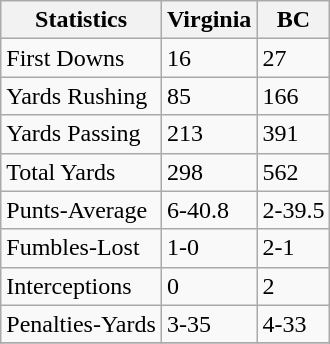<table class="wikitable">
<tr>
<th>Statistics</th>
<th>Virginia</th>
<th>BC</th>
</tr>
<tr>
<td>First Downs</td>
<td>16</td>
<td>27</td>
</tr>
<tr>
<td>Yards Rushing</td>
<td>85</td>
<td>166</td>
</tr>
<tr>
<td>Yards Passing</td>
<td>213</td>
<td>391</td>
</tr>
<tr>
<td>Total Yards</td>
<td>298</td>
<td>562</td>
</tr>
<tr>
<td>Punts-Average</td>
<td>6-40.8</td>
<td>2-39.5</td>
</tr>
<tr>
<td>Fumbles-Lost</td>
<td>1-0</td>
<td>2-1</td>
</tr>
<tr>
<td>Interceptions</td>
<td>0</td>
<td>2</td>
</tr>
<tr>
<td>Penalties-Yards</td>
<td>3-35</td>
<td>4-33</td>
</tr>
<tr>
</tr>
</table>
